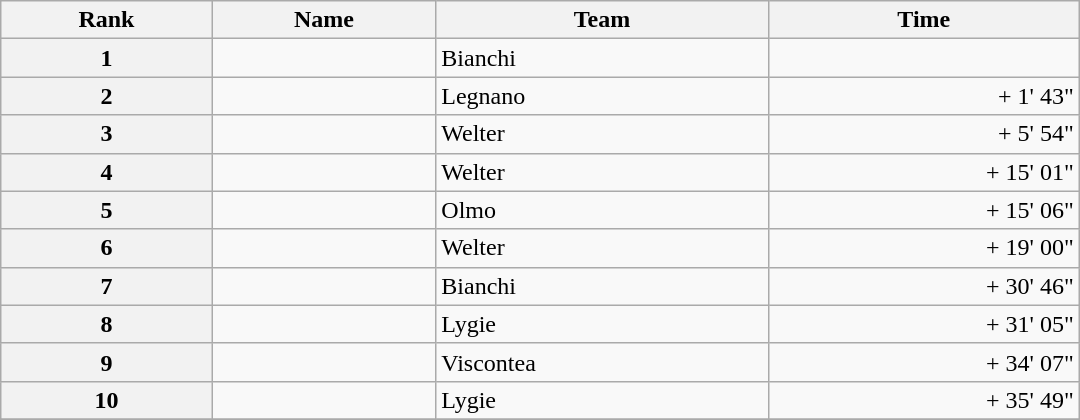<table class="wikitable" style="width:45em;margin-bottom:0;">
<tr>
<th>Rank</th>
<th>Name</th>
<th>Team</th>
<th>Time</th>
</tr>
<tr>
<th style="text-align:center">1</th>
<td> </td>
<td>Bianchi</td>
<td align="right"></td>
</tr>
<tr>
<th style="text-align:center">2</th>
<td></td>
<td>Legnano</td>
<td align="right">+ 1' 43"</td>
</tr>
<tr>
<th style="text-align:center">3</th>
<td></td>
<td>Welter</td>
<td align="right">+ 5' 54"</td>
</tr>
<tr>
<th style="text-align:center">4</th>
<td></td>
<td>Welter</td>
<td align="right">+ 15' 01"</td>
</tr>
<tr>
<th style="text-align:center">5</th>
<td></td>
<td>Olmo</td>
<td align="right">+ 15' 06"</td>
</tr>
<tr>
<th style="text-align:center">6</th>
<td></td>
<td>Welter</td>
<td align="right">+ 19' 00"</td>
</tr>
<tr>
<th style="text-align:center">7</th>
<td></td>
<td>Bianchi</td>
<td align="right">+ 30' 46"</td>
</tr>
<tr>
<th style="text-align:center">8</th>
<td></td>
<td>Lygie</td>
<td align="right">+ 31' 05"</td>
</tr>
<tr>
<th style="text-align:center">9</th>
<td></td>
<td>Viscontea</td>
<td align="right">+ 34' 07"</td>
</tr>
<tr>
<th style="text-align:center">10</th>
<td></td>
<td>Lygie</td>
<td align="right">+ 35' 49"</td>
</tr>
<tr>
</tr>
</table>
